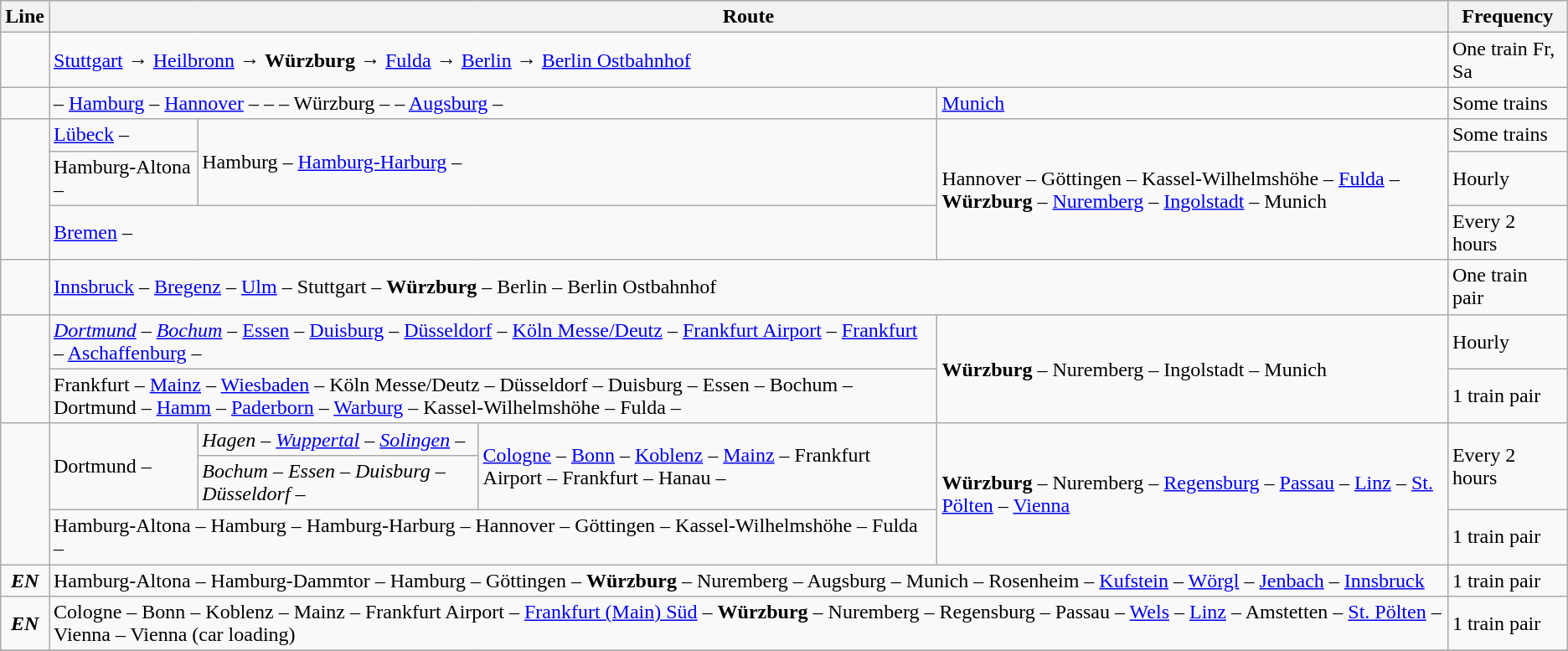<table class="wikitable">
<tr style="background:#e3e3e3;">
<th>Line</th>
<th colspan="5">Route</th>
<th>Frequency</th>
</tr>
<tr>
<td></td>
<td colspan="5"><a href='#'>Stuttgart</a> → <a href='#'>Heilbronn</a> → <strong>Würzburg</strong> → <a href='#'>Fulda</a> → <a href='#'>Berlin</a> → <a href='#'>Berlin Ostbahnhof</a></td>
<td>One train Fr, Sa</td>
</tr>
<tr>
<td align="center"></td>
<td colspan=4> – <a href='#'>Hamburg</a> – <a href='#'>Hannover</a> –  –  – Würzburg –  – <a href='#'>Augsburg</a> –</td>
<td><a href='#'>Munich</a></td>
<td>Some trains</td>
</tr>
<tr>
<td align="center" rowspan="3"></td>
<td><a href='#'>Lübeck</a> –</td>
<td rowspan="2" colspan="3">Hamburg – <a href='#'>Hamburg-Harburg</a> –</td>
<td rowspan="3">Hannover – Göttingen – Kassel-Wilhelmshöhe – <a href='#'>Fulda</a> – <strong>Würzburg</strong> – <a href='#'>Nuremberg</a> – <a href='#'>Ingolstadt</a> – Munich</td>
<td>Some trains</td>
</tr>
<tr>
<td>Hamburg-Altona –</td>
<td>Hourly</td>
</tr>
<tr>
<td colspan="4"><a href='#'>Bremen</a> –</td>
<td>Every 2 hours</td>
</tr>
<tr>
<td></td>
<td colspan="5"><a href='#'>Innsbruck</a> – <a href='#'>Bregenz</a> – <a href='#'>Ulm</a> – Stuttgart – <strong>Würzburg</strong> – Berlin – Berlin Ostbahnhof</td>
<td>One train pair</td>
</tr>
<tr>
<td align="center"  rowspan="2"></td>
<td colspan="4"><em><a href='#'>Dortmund</a> – <a href='#'>Bochum</a> –</em> <a href='#'>Essen</a> – <a href='#'>Duisburg</a> – <a href='#'>Düsseldorf</a> – <a href='#'>Köln Messe/Deutz</a> – <a href='#'>Frankfurt Airport</a> – <a href='#'>Frankfurt</a> – <a href='#'>Aschaffenburg</a> –</td>
<td rowspan="2"><strong>Würzburg</strong> – Nuremberg – Ingolstadt – Munich</td>
<td>Hourly</td>
</tr>
<tr>
<td colspan="4">Frankfurt – <a href='#'>Mainz</a> – <a href='#'>Wiesbaden</a> – Köln Messe/Deutz – Düsseldorf – Duisburg – Essen – Bochum – Dortmund – <a href='#'>Hamm</a> – <a href='#'>Paderborn</a> – <a href='#'>Warburg</a> – Kassel-Wilhelmshöhe – Fulda –</td>
<td>1 train pair</td>
</tr>
<tr>
<td align="center"  rowspan="3"></td>
<td rowspan="2" colspan="2">Dortmund –</td>
<td><em>Hagen – <a href='#'>Wuppertal</a> – <a href='#'>Solingen</a> –</em></td>
<td rowspan="2"><a href='#'>Cologne</a> – <a href='#'>Bonn</a> – <a href='#'>Koblenz</a> – <a href='#'>Mainz</a> – Frankfurt Airport – Frankfurt – Hanau –</td>
<td rowspan="3"><strong>Würzburg</strong> – Nuremberg – <a href='#'>Regensburg</a> – <a href='#'>Passau</a> – <a href='#'>Linz</a> – <a href='#'>St. Pölten</a> – <a href='#'>Vienna</a></td>
<td rowspan="2">Every 2 hours</td>
</tr>
<tr>
<td><em>Bochum – Essen – Duisburg – Düsseldorf –</em></td>
</tr>
<tr>
<td colspan="4">Hamburg-Altona – Hamburg – Hamburg-Harburg – Hannover – Göttingen – Kassel-Wilhelmshöhe – Fulda –</td>
<td>1 train pair</td>
</tr>
<tr>
<td align="center"><strong><em>EN</em></strong></td>
<td colspan="5">Hamburg-Altona – Hamburg-Dammtor – Hamburg – Göttingen – <strong>Würzburg</strong> – Nuremberg – Augsburg – Munich – Rosenheim – <a href='#'>Kufstein</a> – <a href='#'>Wörgl</a> – <a href='#'>Jenbach</a> – <a href='#'>Innsbruck</a></td>
<td>1 train pair</td>
</tr>
<tr>
<td align="center"><strong><em>EN</em></strong></td>
<td colspan="5">Cologne – Bonn – Koblenz – Mainz – Frankfurt Airport – <a href='#'>Frankfurt (Main) Süd</a> – <strong>Würzburg</strong> – Nuremberg – Regensburg – Passau – <a href='#'>Wels</a> – <a href='#'>Linz</a> – Amstetten – <a href='#'>St. Pölten</a> – Vienna – Vienna (car loading)</td>
<td>1 train pair</td>
</tr>
<tr>
</tr>
</table>
